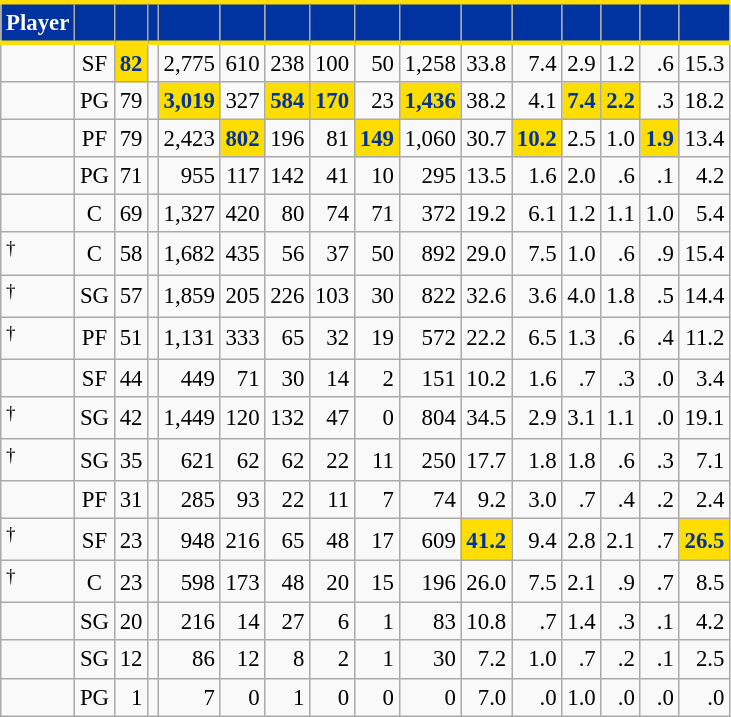<table class="wikitable sortable" style="font-size: 95%; text-align:right;">
<tr>
<th style="background:#0032A0; color:#FFFFFF; border-top:#FEDD00 3px solid; border-bottom:#FEDD00 3px solid;">Player</th>
<th style="background:#0032A0; color:#FFFFFF; border-top:#FEDD00 3px solid; border-bottom:#FEDD00 3px solid;"></th>
<th style="background:#0032A0; color:#FFFFFF; border-top:#FEDD00 3px solid; border-bottom:#FEDD00 3px solid;"></th>
<th style="background:#0032A0; color:#FFFFFF; border-top:#FEDD00 3px solid; border-bottom:#FEDD00 3px solid;"></th>
<th style="background:#0032A0; color:#FFFFFF; border-top:#FEDD00 3px solid; border-bottom:#FEDD00 3px solid;"></th>
<th style="background:#0032A0; color:#FFFFFF; border-top:#FEDD00 3px solid; border-bottom:#FEDD00 3px solid;"></th>
<th style="background:#0032A0; color:#FFFFFF; border-top:#FEDD00 3px solid; border-bottom:#FEDD00 3px solid;"></th>
<th style="background:#0032A0; color:#FFFFFF; border-top:#FEDD00 3px solid; border-bottom:#FEDD00 3px solid;"></th>
<th style="background:#0032A0; color:#FFFFFF; border-top:#FEDD00 3px solid; border-bottom:#FEDD00 3px solid;"></th>
<th style="background:#0032A0; color:#FFFFFF; border-top:#FEDD00 3px solid; border-bottom:#FEDD00 3px solid;"></th>
<th style="background:#0032A0; color:#FFFFFF; border-top:#FEDD00 3px solid; border-bottom:#FEDD00 3px solid;"></th>
<th style="background:#0032A0; color:#FFFFFF; border-top:#FEDD00 3px solid; border-bottom:#FEDD00 3px solid;"></th>
<th style="background:#0032A0; color:#FFFFFF; border-top:#FEDD00 3px solid; border-bottom:#FEDD00 3px solid;"></th>
<th style="background:#0032A0; color:#FFFFFF; border-top:#FEDD00 3px solid; border-bottom:#FEDD00 3px solid;"></th>
<th style="background:#0032A0; color:#FFFFFF; border-top:#FEDD00 3px solid; border-bottom:#FEDD00 3px solid;"></th>
<th style="background:#0032A0; color:#FFFFFF; border-top:#FEDD00 3px solid; border-bottom:#FEDD00 3px solid;"></th>
</tr>
<tr>
<td style="text-align:left;"></td>
<td style="text-align:center;">SF</td>
<td style="background:#FEDD00; color:#0032A0;"><strong>82</strong></td>
<td></td>
<td>2,775</td>
<td>610</td>
<td>238</td>
<td>100</td>
<td>50</td>
<td>1,258</td>
<td>33.8</td>
<td>7.4</td>
<td>2.9</td>
<td>1.2</td>
<td>.6</td>
<td>15.3</td>
</tr>
<tr>
<td style="text-align:left;"></td>
<td style="text-align:center;">PG</td>
<td>79</td>
<td></td>
<td style="background:#FEDD00; color:#0032A0;"><strong>3,019</strong></td>
<td>327</td>
<td style="background:#FEDD00; color:#0032A0;"><strong>584</strong></td>
<td style="background:#FEDD00; color:#0032A0;"><strong>170</strong></td>
<td>23</td>
<td style="background:#FEDD00; color:#0032A0;"><strong>1,436</strong></td>
<td>38.2</td>
<td>4.1</td>
<td style="background:#FEDD00; color:#0032A0;"><strong>7.4</strong></td>
<td style="background:#FEDD00; color:#0032A0;"><strong>2.2</strong></td>
<td>.3</td>
<td>18.2</td>
</tr>
<tr>
<td style="text-align:left;"></td>
<td style="text-align:center;">PF</td>
<td>79</td>
<td></td>
<td>2,423</td>
<td style="background:#FEDD00; color:#0032A0;"><strong>802</strong></td>
<td>196</td>
<td>81</td>
<td style="background:#FEDD00; color:#0032A0;"><strong>149</strong></td>
<td>1,060</td>
<td>30.7</td>
<td style="background:#FEDD00; color:#0032A0;"><strong>10.2</strong></td>
<td>2.5</td>
<td>1.0</td>
<td style="background:#FEDD00; color:#0032A0;"><strong>1.9</strong></td>
<td>13.4</td>
</tr>
<tr>
<td style="text-align:left;"></td>
<td style="text-align:center;">PG</td>
<td>71</td>
<td></td>
<td>955</td>
<td>117</td>
<td>142</td>
<td>41</td>
<td>10</td>
<td>295</td>
<td>13.5</td>
<td>1.6</td>
<td>2.0</td>
<td>.6</td>
<td>.1</td>
<td>4.2</td>
</tr>
<tr>
<td style="text-align:left;"></td>
<td style="text-align:center;">C</td>
<td>69</td>
<td></td>
<td>1,327</td>
<td>420</td>
<td>80</td>
<td>74</td>
<td>71</td>
<td>372</td>
<td>19.2</td>
<td>6.1</td>
<td>1.2</td>
<td>1.1</td>
<td>1.0</td>
<td>5.4</td>
</tr>
<tr>
<td style="text-align:left;"><sup>†</sup></td>
<td style="text-align:center;">C</td>
<td>58</td>
<td></td>
<td>1,682</td>
<td>435</td>
<td>56</td>
<td>37</td>
<td>50</td>
<td>892</td>
<td>29.0</td>
<td>7.5</td>
<td>1.0</td>
<td>.6</td>
<td>.9</td>
<td>15.4</td>
</tr>
<tr>
<td style="text-align:left;"><sup>†</sup></td>
<td style="text-align:center;">SG</td>
<td>57</td>
<td></td>
<td>1,859</td>
<td>205</td>
<td>226</td>
<td>103</td>
<td>30</td>
<td>822</td>
<td>32.6</td>
<td>3.6</td>
<td>4.0</td>
<td>1.8</td>
<td>.5</td>
<td>14.4</td>
</tr>
<tr>
<td style="text-align:left;"><sup>†</sup></td>
<td style="text-align:center;">PF</td>
<td>51</td>
<td></td>
<td>1,131</td>
<td>333</td>
<td>65</td>
<td>32</td>
<td>19</td>
<td>572</td>
<td>22.2</td>
<td>6.5</td>
<td>1.3</td>
<td>.6</td>
<td>.4</td>
<td>11.2</td>
</tr>
<tr>
<td style="text-align:left;"></td>
<td style="text-align:center;">SF</td>
<td>44</td>
<td></td>
<td>449</td>
<td>71</td>
<td>30</td>
<td>14</td>
<td>2</td>
<td>151</td>
<td>10.2</td>
<td>1.6</td>
<td>.7</td>
<td>.3</td>
<td>.0</td>
<td>3.4</td>
</tr>
<tr>
<td style="text-align:left;"><sup>†</sup></td>
<td style="text-align:center;">SG</td>
<td>42</td>
<td></td>
<td>1,449</td>
<td>120</td>
<td>132</td>
<td>47</td>
<td>0</td>
<td>804</td>
<td>34.5</td>
<td>2.9</td>
<td>3.1</td>
<td>1.1</td>
<td>.0</td>
<td>19.1</td>
</tr>
<tr>
<td style="text-align:left;"><sup>†</sup></td>
<td style="text-align:center;">SG</td>
<td>35</td>
<td></td>
<td>621</td>
<td>62</td>
<td>62</td>
<td>22</td>
<td>11</td>
<td>250</td>
<td>17.7</td>
<td>1.8</td>
<td>1.8</td>
<td>.6</td>
<td>.3</td>
<td>7.1</td>
</tr>
<tr>
<td style="text-align:left;"></td>
<td style="text-align:center;">PF</td>
<td>31</td>
<td></td>
<td>285</td>
<td>93</td>
<td>22</td>
<td>11</td>
<td>7</td>
<td>74</td>
<td>9.2</td>
<td>3.0</td>
<td>.7</td>
<td>.4</td>
<td>.2</td>
<td>2.4</td>
</tr>
<tr>
<td style="text-align:left;"><sup>†</sup></td>
<td style="text-align:center;">SF</td>
<td>23</td>
<td></td>
<td>948</td>
<td>216</td>
<td>65</td>
<td>48</td>
<td>17</td>
<td>609</td>
<td style="background:#FEDD00; color:#0032A0;"><strong>41.2</strong></td>
<td>9.4</td>
<td>2.8</td>
<td>2.1</td>
<td>.7</td>
<td style="background:#FEDD00; color:#0032A0;"><strong>26.5</strong></td>
</tr>
<tr>
<td style="text-align:left;"><sup>†</sup></td>
<td style="text-align:center;">C</td>
<td>23</td>
<td></td>
<td>598</td>
<td>173</td>
<td>48</td>
<td>20</td>
<td>15</td>
<td>196</td>
<td>26.0</td>
<td>7.5</td>
<td>2.1</td>
<td>.9</td>
<td>.7</td>
<td>8.5</td>
</tr>
<tr>
<td style="text-align:left;"></td>
<td style="text-align:center;">SG</td>
<td>20</td>
<td></td>
<td>216</td>
<td>14</td>
<td>27</td>
<td>6</td>
<td>1</td>
<td>83</td>
<td>10.8</td>
<td>.7</td>
<td>1.4</td>
<td>.3</td>
<td>.1</td>
<td>4.2</td>
</tr>
<tr>
<td style="text-align:left;"></td>
<td style="text-align:center;">SG</td>
<td>12</td>
<td></td>
<td>86</td>
<td>12</td>
<td>8</td>
<td>2</td>
<td>1</td>
<td>30</td>
<td>7.2</td>
<td>1.0</td>
<td>.7</td>
<td>.2</td>
<td>.1</td>
<td>2.5</td>
</tr>
<tr>
<td style="text-align:left;"></td>
<td style="text-align:center;">PG</td>
<td>1</td>
<td></td>
<td>7</td>
<td>0</td>
<td>1</td>
<td>0</td>
<td>0</td>
<td>0</td>
<td>7.0</td>
<td>.0</td>
<td>1.0</td>
<td>.0</td>
<td>.0</td>
<td>.0</td>
</tr>
</table>
